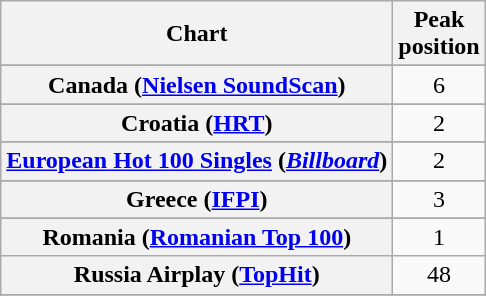<table class="wikitable sortable plainrowheaders" style="text-align:center">
<tr>
<th>Chart</th>
<th>Peak<br>position</th>
</tr>
<tr>
</tr>
<tr>
</tr>
<tr>
</tr>
<tr>
</tr>
<tr>
</tr>
<tr>
<th scope="row">Canada (<a href='#'>Nielsen SoundScan</a>)</th>
<td>6</td>
</tr>
<tr>
</tr>
<tr>
<th scope="row">Croatia (<a href='#'>HRT</a>)</th>
<td>2</td>
</tr>
<tr>
</tr>
<tr>
<th scope="row"><a href='#'>European Hot 100 Singles</a> (<em><a href='#'>Billboard</a></em>)</th>
<td>2</td>
</tr>
<tr>
</tr>
<tr>
</tr>
<tr>
</tr>
<tr>
<th scope="row">Greece (<a href='#'>IFPI</a>)</th>
<td>3</td>
</tr>
<tr>
</tr>
<tr>
</tr>
<tr>
</tr>
<tr>
</tr>
<tr>
</tr>
<tr>
</tr>
<tr>
</tr>
<tr>
</tr>
<tr>
<th scope="row">Romania (<a href='#'>Romanian Top 100</a>)</th>
<td>1</td>
</tr>
<tr>
<th scope="row">Russia Airplay (<a href='#'>TopHit</a>)</th>
<td>48</td>
</tr>
<tr>
</tr>
<tr>
</tr>
<tr>
</tr>
<tr>
</tr>
<tr>
</tr>
<tr>
</tr>
<tr>
</tr>
<tr>
</tr>
<tr>
</tr>
<tr>
</tr>
<tr>
</tr>
</table>
